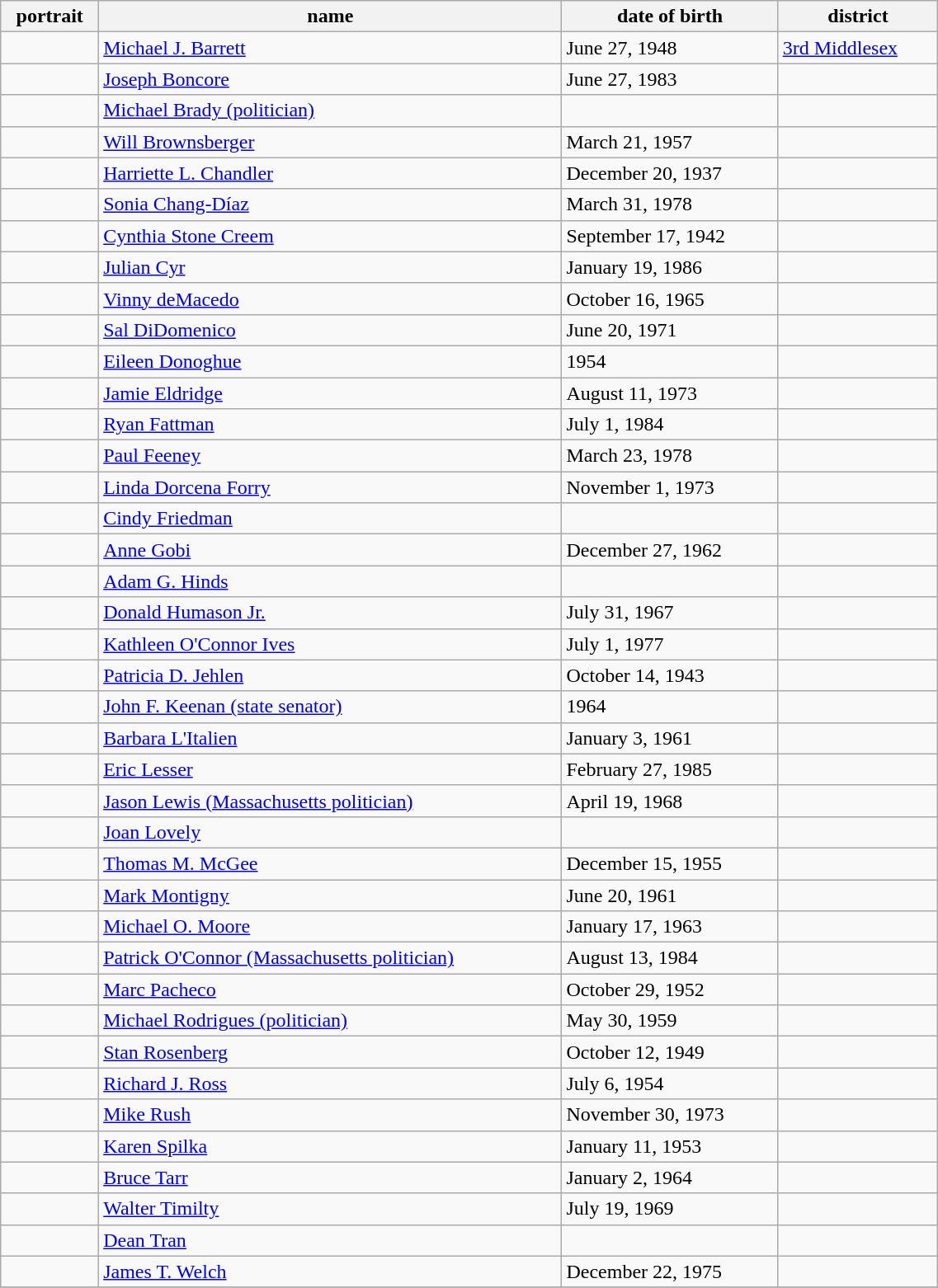<table class='wikitable sortable' style="width:60%">
<tr>
<th>portrait</th>
<th>name </th>
<th data-sort-type=date>date of birth</th>
<th>district </th>
</tr>
<tr>
<td></td>
<td><a href='#'>Michael J. Barrett</a></td>
<td>June 27, 1948</td>
<td><a href='#'>3rd Middlesex</a></td>
</tr>
<tr>
<td></td>
<td><a href='#'>Joseph Boncore</a></td>
<td>June 27, 1983</td>
<td></td>
</tr>
<tr>
<td></td>
<td><a href='#'>Michael Brady (politician)</a></td>
<td></td>
<td></td>
</tr>
<tr>
<td></td>
<td><a href='#'>Will Brownsberger</a></td>
<td>March 21, 1957</td>
<td></td>
</tr>
<tr>
<td></td>
<td><a href='#'>Harriette L. Chandler</a></td>
<td>December 20, 1937</td>
<td></td>
</tr>
<tr>
<td></td>
<td><a href='#'>Sonia Chang-Díaz</a></td>
<td>March 31, 1978</td>
<td></td>
</tr>
<tr>
<td></td>
<td><a href='#'>Cynthia Stone Creem</a></td>
<td>September 17, 1942</td>
<td></td>
</tr>
<tr>
<td></td>
<td><a href='#'>Julian Cyr</a></td>
<td>January 19, 1986</td>
<td></td>
</tr>
<tr>
<td></td>
<td><a href='#'>Vinny deMacedo</a></td>
<td>October 16, 1965</td>
<td></td>
</tr>
<tr>
<td></td>
<td><a href='#'>Sal DiDomenico</a></td>
<td>June 20, 1971</td>
<td></td>
</tr>
<tr>
<td></td>
<td><a href='#'>Eileen Donoghue</a></td>
<td>1954</td>
<td></td>
</tr>
<tr>
<td></td>
<td><a href='#'>Jamie Eldridge</a></td>
<td>August 11, 1973</td>
<td></td>
</tr>
<tr>
<td></td>
<td><a href='#'>Ryan Fattman</a></td>
<td>July 1, 1984</td>
<td></td>
</tr>
<tr>
<td></td>
<td><a href='#'>Paul Feeney</a></td>
<td>March 23, 1978</td>
<td></td>
</tr>
<tr>
<td></td>
<td><a href='#'>Linda Dorcena Forry</a></td>
<td>November 1, 1973</td>
<td></td>
</tr>
<tr>
<td></td>
<td><a href='#'>Cindy Friedman</a></td>
<td></td>
<td></td>
</tr>
<tr>
<td></td>
<td><a href='#'>Anne Gobi</a></td>
<td>December 27, 1962</td>
<td></td>
</tr>
<tr>
<td></td>
<td><a href='#'>Adam G. Hinds</a></td>
<td></td>
<td></td>
</tr>
<tr>
<td></td>
<td><a href='#'>Donald Humason Jr.</a></td>
<td>July 31, 1967</td>
<td></td>
</tr>
<tr>
<td></td>
<td><a href='#'>Kathleen O'Connor Ives</a></td>
<td>July 1, 1977</td>
<td></td>
</tr>
<tr>
<td></td>
<td><a href='#'>Patricia D. Jehlen</a></td>
<td>October 14, 1943</td>
<td></td>
</tr>
<tr>
<td></td>
<td><a href='#'>John F. Keenan (state senator)</a></td>
<td>1964</td>
<td></td>
</tr>
<tr>
<td></td>
<td><a href='#'>Barbara L'Italien</a></td>
<td>January 3, 1961</td>
<td></td>
</tr>
<tr>
<td></td>
<td><a href='#'>Eric Lesser</a></td>
<td>February 27, 1985</td>
<td></td>
</tr>
<tr>
<td></td>
<td><a href='#'>Jason Lewis (Massachusetts politician)</a></td>
<td>April 19, 1968</td>
<td></td>
</tr>
<tr>
<td></td>
<td><a href='#'>Joan Lovely</a></td>
<td></td>
<td></td>
</tr>
<tr>
<td></td>
<td><a href='#'>Thomas M. McGee</a></td>
<td>December 15, 1955</td>
<td></td>
</tr>
<tr>
<td></td>
<td><a href='#'>Mark Montigny</a></td>
<td>June 20, 1961</td>
<td></td>
</tr>
<tr>
<td></td>
<td><a href='#'>Michael O. Moore</a></td>
<td>January 17, 1963</td>
<td></td>
</tr>
<tr>
<td></td>
<td><a href='#'>Patrick O'Connor (Massachusetts politician)</a></td>
<td>August 13, 1984</td>
<td></td>
</tr>
<tr>
<td></td>
<td><a href='#'>Marc Pacheco</a></td>
<td>October 29, 1952</td>
<td></td>
</tr>
<tr>
<td></td>
<td><a href='#'>Michael Rodrigues (politician)</a></td>
<td>May 30, 1959</td>
<td></td>
</tr>
<tr>
<td></td>
<td><a href='#'>Stan Rosenberg</a></td>
<td>October 12, 1949</td>
<td></td>
</tr>
<tr>
<td></td>
<td><a href='#'>Richard J. Ross</a></td>
<td>July 6, 1954</td>
<td></td>
</tr>
<tr>
<td></td>
<td><a href='#'>Mike Rush</a></td>
<td>November 30, 1973</td>
<td></td>
</tr>
<tr>
<td></td>
<td><a href='#'>Karen Spilka</a></td>
<td>January 11, 1953</td>
<td></td>
</tr>
<tr>
<td></td>
<td><a href='#'>Bruce Tarr</a></td>
<td>January 2, 1964</td>
<td></td>
</tr>
<tr>
<td></td>
<td><a href='#'>Walter Timilty</a></td>
<td>July 19, 1969</td>
<td></td>
</tr>
<tr>
<td></td>
<td><a href='#'>Dean Tran</a></td>
<td></td>
<td></td>
</tr>
<tr>
<td></td>
<td><a href='#'>James T. Welch</a></td>
<td>December 22, 1975</td>
<td></td>
</tr>
<tr>
</tr>
</table>
